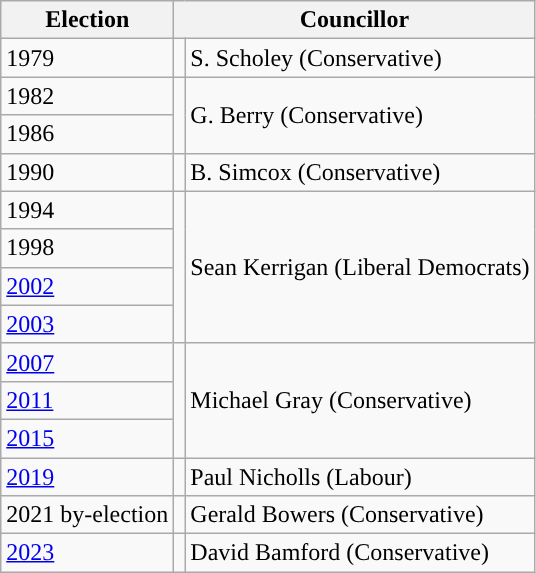<table class="wikitable">
<tr>
<th>Election</th>
<th colspan="2">Councillor</th>
</tr>
<tr>
<td>1979</td>
<td style="background-color: "></td>
<td>S. Scholey (Conservative)</td>
</tr>
<tr>
<td>1982</td>
<td rowspan="2" style="background-color: "></td>
<td rowspan="2">G. Berry (Conservative)</td>
</tr>
<tr>
<td>1986</td>
</tr>
<tr>
<td>1990</td>
<td style="background-color: "></td>
<td>B. Simcox (Conservative)</td>
</tr>
<tr>
<td>1994</td>
<td rowspan="4" style="background-color: "></td>
<td rowspan="4">Sean Kerrigan (Liberal Democrats)</td>
</tr>
<tr>
<td>1998</td>
</tr>
<tr>
<td><a href='#'>2002</a></td>
</tr>
<tr>
<td><a href='#'>2003</a></td>
</tr>
<tr>
<td><a href='#'>2007</a></td>
<td rowspan="3" style="background-color: "></td>
<td rowspan="3">Michael Gray (Conservative)</td>
</tr>
<tr>
<td><a href='#'>2011</a></td>
</tr>
<tr>
<td><a href='#'>2015</a></td>
</tr>
<tr>
<td><a href='#'>2019</a></td>
<td style="background-color: "></td>
<td>Paul Nicholls (Labour)</td>
</tr>
<tr>
<td>2021 by-election</td>
<td style="background-color: "></td>
<td>Gerald Bowers (Conservative)</td>
</tr>
<tr>
<td><a href='#'>2023</a></td>
<td style="background-color: "></td>
<td>David Bamford (Conservative)</td>
</tr>
</table>
